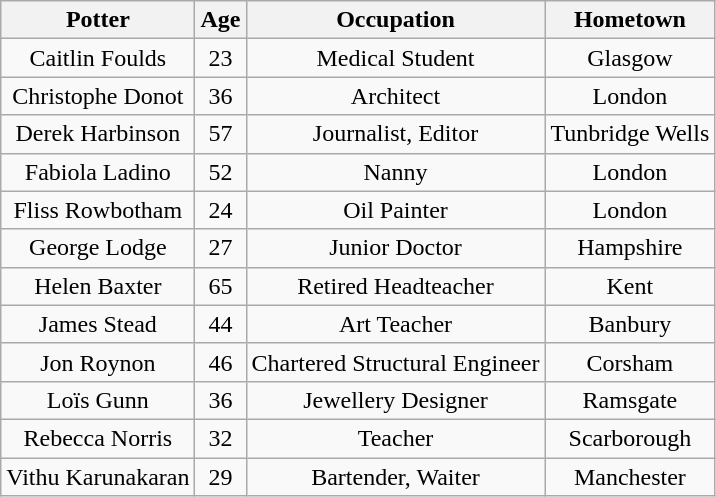<table class="wikitable" style="text-align:center">
<tr>
<th>Potter</th>
<th>Age</th>
<th>Occupation</th>
<th>Hometown</th>
</tr>
<tr>
<td>Caitlin Foulds</td>
<td>23</td>
<td>Medical Student</td>
<td>Glasgow</td>
</tr>
<tr>
<td>Christophe Donot</td>
<td>36</td>
<td>Architect</td>
<td>London</td>
</tr>
<tr>
<td>Derek Harbinson</td>
<td>57</td>
<td>Journalist, Editor</td>
<td>Tunbridge Wells</td>
</tr>
<tr>
<td>Fabiola Ladino</td>
<td>52</td>
<td>Nanny</td>
<td>London</td>
</tr>
<tr>
<td>Fliss Rowbotham</td>
<td>24</td>
<td>Oil Painter</td>
<td>London</td>
</tr>
<tr>
<td>George Lodge</td>
<td>27</td>
<td>Junior Doctor</td>
<td>Hampshire</td>
</tr>
<tr>
<td>Helen Baxter</td>
<td>65</td>
<td>Retired Headteacher</td>
<td>Kent</td>
</tr>
<tr>
<td>James Stead</td>
<td>44</td>
<td>Art Teacher</td>
<td>Banbury</td>
</tr>
<tr>
<td>Jon Roynon</td>
<td>46</td>
<td>Chartered Structural Engineer</td>
<td>Corsham</td>
</tr>
<tr>
<td>Loïs Gunn</td>
<td>36</td>
<td>Jewellery Designer</td>
<td>Ramsgate</td>
</tr>
<tr>
<td>Rebecca Norris</td>
<td>32</td>
<td>Teacher</td>
<td>Scarborough</td>
</tr>
<tr>
<td>Vithu Karunakaran</td>
<td>29</td>
<td>Bartender, Waiter</td>
<td>Manchester</td>
</tr>
</table>
